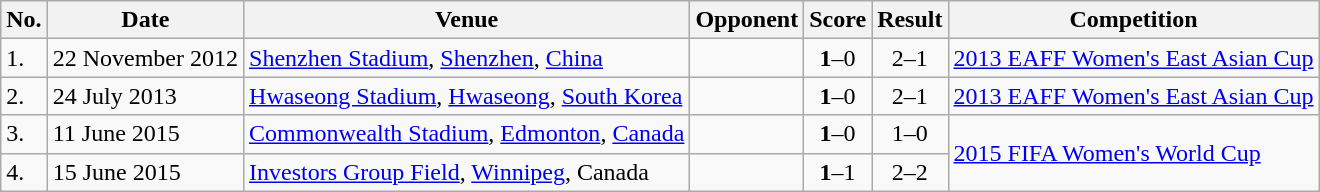<table class="wikitable">
<tr>
<th>No.</th>
<th>Date</th>
<th>Venue</th>
<th>Opponent</th>
<th>Score</th>
<th>Result</th>
<th>Competition</th>
</tr>
<tr>
<td>1.</td>
<td>22 November 2012</td>
<td><a href='#'>Shenzhen Stadium</a>, <a href='#'>Shenzhen</a>, <a href='#'>China</a></td>
<td></td>
<td align=center><strong>1</strong>–0</td>
<td align=center>2–1</td>
<td><a href='#'>2013 EAFF Women's East Asian Cup</a></td>
</tr>
<tr>
<td>2.</td>
<td>24 July 2013</td>
<td><a href='#'>Hwaseong Stadium</a>, <a href='#'>Hwaseong</a>, <a href='#'>South Korea</a></td>
<td></td>
<td align=center><strong>1</strong>–0</td>
<td align=center>2–1</td>
<td><a href='#'>2013 EAFF Women's East Asian Cup</a></td>
</tr>
<tr>
<td>3.</td>
<td>11 June 2015</td>
<td><a href='#'>Commonwealth Stadium</a>, <a href='#'>Edmonton</a>, <a href='#'>Canada</a></td>
<td></td>
<td align=center><strong>1</strong>–0</td>
<td align=center>1–0</td>
<td rowspan="2"><a href='#'>2015 FIFA Women's World Cup</a></td>
</tr>
<tr>
<td>4.</td>
<td>15 June 2015</td>
<td><a href='#'>Investors Group Field</a>, <a href='#'>Winnipeg</a>, Canada</td>
<td></td>
<td align=center><strong>1</strong>–1</td>
<td align=center>2–2</td>
</tr>
</table>
